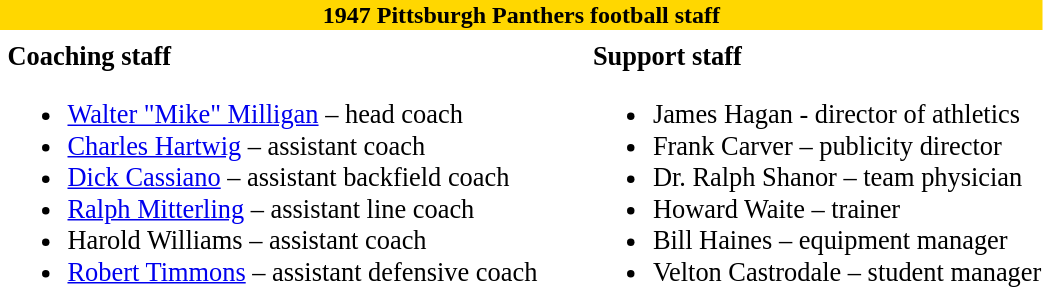<table class="toccolours" style="text-align: left;">
<tr>
<th colspan="10" style="background:gold; color:dark blue; text-align: center;"><strong>1947 Pittsburgh Panthers football staff</strong></th>
</tr>
<tr>
<td colspan="10" align="right"></td>
</tr>
<tr>
<td valign="top"></td>
<td style="font-size: 110%;" valign="top"><strong>Coaching staff</strong><br><ul><li><a href='#'>Walter "Mike" Milligan</a> – head coach</li><li><a href='#'>Charles Hartwig</a> –  assistant coach</li><li><a href='#'>Dick Cassiano</a> – assistant backfield coach</li><li><a href='#'>Ralph Mitterling</a> – assistant line coach</li><li>Harold Williams – assistant coach</li><li><a href='#'>Robert Timmons</a> – assistant defensive coach</li></ul></td>
<td width="25"> </td>
<td valign="top"></td>
<td style="font-size: 110%;" valign="top"><strong>Support staff</strong><br><ul><li>James Hagan - director of athletics</li><li>Frank Carver – publicity director</li><li>Dr. Ralph Shanor – team physician</li><li>Howard Waite – trainer</li><li>Bill Haines – equipment manager</li><li>Velton Castrodale – student manager</li></ul></td>
</tr>
</table>
